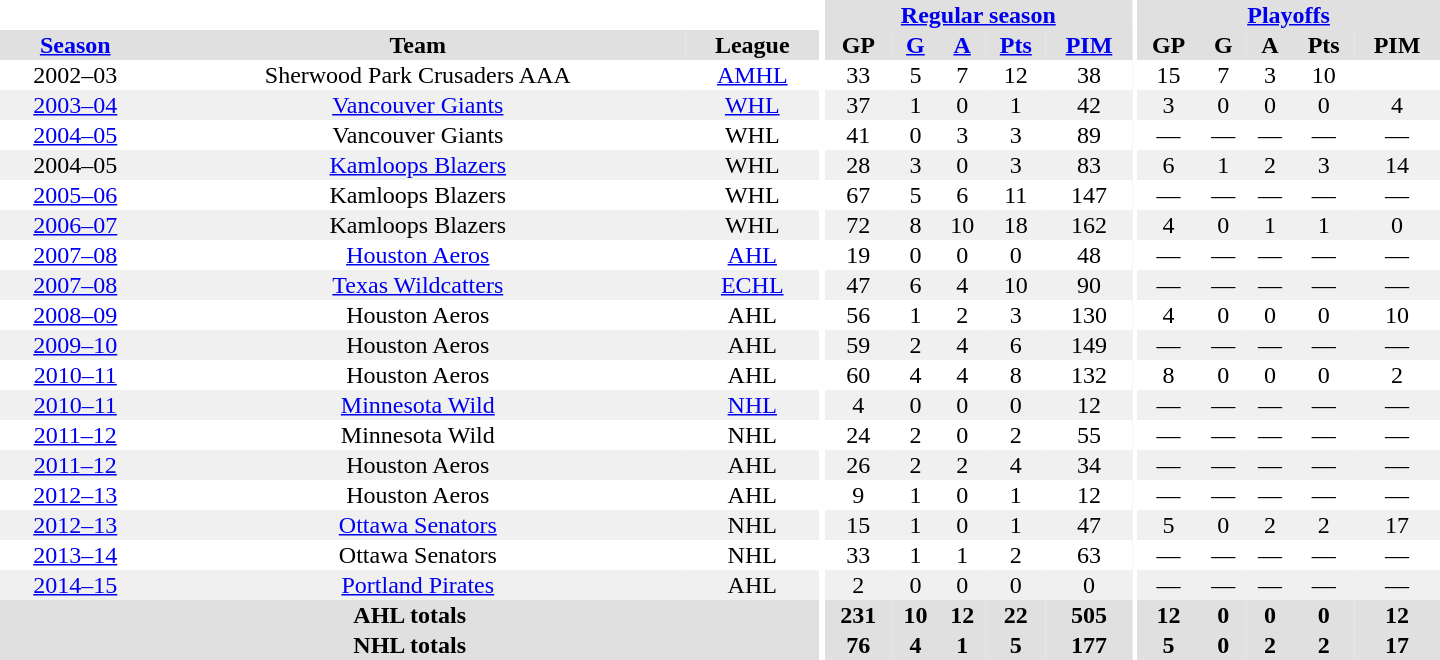<table border="0" cellpadding="1" cellspacing="0" style="text-align:center; width:60em">
<tr style="background:#e0e0e0;">
<th colspan="3" style="background:#fff;"></th>
<th rowspan="99" style="background:#fff;"></th>
<th colspan="5"><a href='#'>Regular season</a></th>
<th rowspan="99" style="background:#fff;"></th>
<th colspan="5"><a href='#'>Playoffs</a></th>
</tr>
<tr style="background:#e0e0e0;">
<th><a href='#'>Season</a></th>
<th>Team</th>
<th>League</th>
<th>GP</th>
<th><a href='#'>G</a></th>
<th><a href='#'>A</a></th>
<th><a href='#'>Pts</a></th>
<th><a href='#'>PIM</a></th>
<th>GP</th>
<th>G</th>
<th>A</th>
<th>Pts</th>
<th>PIM</th>
</tr>
<tr>
<td>2002–03</td>
<td>Sherwood Park Crusaders AAA</td>
<td><a href='#'>AMHL</a></td>
<td>33</td>
<td>5</td>
<td>7</td>
<td>12</td>
<td>38</td>
<td>15</td>
<td>7</td>
<td>3</td>
<td>10</td>
<td></td>
</tr>
<tr bgcolor="#f0f0f0">
<td><a href='#'>2003–04</a></td>
<td><a href='#'>Vancouver Giants</a></td>
<td><a href='#'>WHL</a></td>
<td>37</td>
<td>1</td>
<td>0</td>
<td>1</td>
<td>42</td>
<td>3</td>
<td>0</td>
<td>0</td>
<td>0</td>
<td>4</td>
</tr>
<tr>
<td><a href='#'>2004–05</a></td>
<td>Vancouver Giants</td>
<td>WHL</td>
<td>41</td>
<td>0</td>
<td>3</td>
<td>3</td>
<td>89</td>
<td>—</td>
<td>—</td>
<td>—</td>
<td>—</td>
<td>—</td>
</tr>
<tr bgcolor="#f0f0f0">
<td>2004–05</td>
<td><a href='#'>Kamloops Blazers</a></td>
<td>WHL</td>
<td>28</td>
<td>3</td>
<td>0</td>
<td>3</td>
<td>83</td>
<td>6</td>
<td>1</td>
<td>2</td>
<td>3</td>
<td>14</td>
</tr>
<tr>
<td><a href='#'>2005–06</a></td>
<td>Kamloops Blazers</td>
<td>WHL</td>
<td>67</td>
<td>5</td>
<td>6</td>
<td>11</td>
<td>147</td>
<td>—</td>
<td>—</td>
<td>—</td>
<td>—</td>
<td>—</td>
</tr>
<tr bgcolor="#f0f0f0">
<td><a href='#'>2006–07</a></td>
<td>Kamloops Blazers</td>
<td>WHL</td>
<td>72</td>
<td>8</td>
<td>10</td>
<td>18</td>
<td>162</td>
<td>4</td>
<td>0</td>
<td>1</td>
<td>1</td>
<td>0</td>
</tr>
<tr>
<td><a href='#'>2007–08</a></td>
<td><a href='#'>Houston Aeros</a></td>
<td><a href='#'>AHL</a></td>
<td>19</td>
<td>0</td>
<td>0</td>
<td>0</td>
<td>48</td>
<td>—</td>
<td>—</td>
<td>—</td>
<td>—</td>
<td>—</td>
</tr>
<tr bgcolor="#f0f0f0">
<td><a href='#'>2007–08</a></td>
<td><a href='#'>Texas Wildcatters</a></td>
<td><a href='#'>ECHL</a></td>
<td>47</td>
<td>6</td>
<td>4</td>
<td>10</td>
<td>90</td>
<td>—</td>
<td>—</td>
<td>—</td>
<td>—</td>
<td>—</td>
</tr>
<tr>
<td><a href='#'>2008–09</a></td>
<td>Houston Aeros</td>
<td>AHL</td>
<td>56</td>
<td>1</td>
<td>2</td>
<td>3</td>
<td>130</td>
<td>4</td>
<td>0</td>
<td>0</td>
<td>0</td>
<td>10</td>
</tr>
<tr bgcolor="#f0f0f0">
<td><a href='#'>2009–10</a></td>
<td>Houston Aeros</td>
<td>AHL</td>
<td>59</td>
<td>2</td>
<td>4</td>
<td>6</td>
<td>149</td>
<td>—</td>
<td>—</td>
<td>—</td>
<td>—</td>
<td>—</td>
</tr>
<tr>
<td><a href='#'>2010–11</a></td>
<td>Houston Aeros</td>
<td>AHL</td>
<td>60</td>
<td>4</td>
<td>4</td>
<td>8</td>
<td>132</td>
<td>8</td>
<td>0</td>
<td>0</td>
<td>0</td>
<td>2</td>
</tr>
<tr bgcolor="#f0f0f0">
<td><a href='#'>2010–11</a></td>
<td><a href='#'>Minnesota Wild</a></td>
<td><a href='#'>NHL</a></td>
<td>4</td>
<td>0</td>
<td>0</td>
<td>0</td>
<td>12</td>
<td>—</td>
<td>—</td>
<td>—</td>
<td>—</td>
<td>—</td>
</tr>
<tr>
<td><a href='#'>2011–12</a></td>
<td>Minnesota Wild</td>
<td>NHL</td>
<td>24</td>
<td>2</td>
<td>0</td>
<td>2</td>
<td>55</td>
<td>—</td>
<td>—</td>
<td>—</td>
<td>—</td>
<td>—</td>
</tr>
<tr bgcolor="#f0f0f0">
<td><a href='#'>2011–12</a></td>
<td>Houston Aeros</td>
<td>AHL</td>
<td>26</td>
<td>2</td>
<td>2</td>
<td>4</td>
<td>34</td>
<td>—</td>
<td>—</td>
<td>—</td>
<td>—</td>
<td>—</td>
</tr>
<tr>
<td><a href='#'>2012–13</a></td>
<td>Houston Aeros</td>
<td>AHL</td>
<td>9</td>
<td>1</td>
<td>0</td>
<td>1</td>
<td>12</td>
<td>—</td>
<td>—</td>
<td>—</td>
<td>—</td>
<td>—</td>
</tr>
<tr bgcolor="#f0f0f0">
<td><a href='#'>2012–13</a></td>
<td><a href='#'>Ottawa Senators</a></td>
<td>NHL</td>
<td>15</td>
<td>1</td>
<td>0</td>
<td>1</td>
<td>47</td>
<td>5</td>
<td>0</td>
<td>2</td>
<td>2</td>
<td>17</td>
</tr>
<tr>
<td><a href='#'>2013–14</a></td>
<td>Ottawa Senators</td>
<td>NHL</td>
<td>33</td>
<td>1</td>
<td>1</td>
<td>2</td>
<td>63</td>
<td>—</td>
<td>—</td>
<td>—</td>
<td>—</td>
<td>—</td>
</tr>
<tr bgcolor="#f0f0f0">
<td><a href='#'>2014–15</a></td>
<td><a href='#'>Portland Pirates</a></td>
<td>AHL</td>
<td>2</td>
<td>0</td>
<td>0</td>
<td>0</td>
<td>0</td>
<td>—</td>
<td>—</td>
<td>—</td>
<td>—</td>
<td>—</td>
</tr>
<tr style="background:#e0e0e0;">
<th colspan="3">AHL totals</th>
<th>231</th>
<th>10</th>
<th>12</th>
<th>22</th>
<th>505</th>
<th>12</th>
<th>0</th>
<th>0</th>
<th>0</th>
<th>12</th>
</tr>
<tr style="background:#e0e0e0;">
<th colspan="3">NHL totals</th>
<th>76</th>
<th>4</th>
<th>1</th>
<th>5</th>
<th>177</th>
<th>5</th>
<th>0</th>
<th>2</th>
<th>2</th>
<th>17</th>
</tr>
</table>
